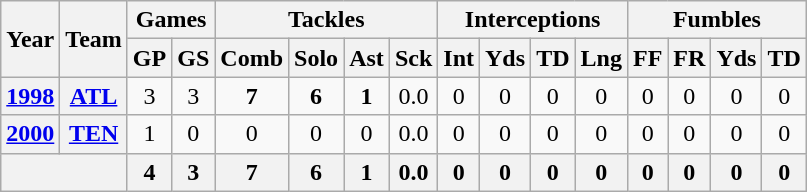<table class="wikitable" style="text-align:center">
<tr>
<th rowspan="2">Year</th>
<th rowspan="2">Team</th>
<th colspan="2">Games</th>
<th colspan="4">Tackles</th>
<th colspan="4">Interceptions</th>
<th colspan="4">Fumbles</th>
</tr>
<tr>
<th>GP</th>
<th>GS</th>
<th>Comb</th>
<th>Solo</th>
<th>Ast</th>
<th>Sck</th>
<th>Int</th>
<th>Yds</th>
<th>TD</th>
<th>Lng</th>
<th>FF</th>
<th>FR</th>
<th>Yds</th>
<th>TD</th>
</tr>
<tr>
<th><a href='#'>1998</a></th>
<th><a href='#'>ATL</a></th>
<td>3</td>
<td>3</td>
<td><strong>7</strong></td>
<td><strong>6</strong></td>
<td><strong>1</strong></td>
<td>0.0</td>
<td>0</td>
<td>0</td>
<td>0</td>
<td>0</td>
<td>0</td>
<td>0</td>
<td>0</td>
<td>0</td>
</tr>
<tr>
<th><a href='#'>2000</a></th>
<th><a href='#'>TEN</a></th>
<td>1</td>
<td>0</td>
<td>0</td>
<td>0</td>
<td>0</td>
<td>0.0</td>
<td>0</td>
<td>0</td>
<td>0</td>
<td>0</td>
<td>0</td>
<td>0</td>
<td>0</td>
<td>0</td>
</tr>
<tr>
<th colspan="2"></th>
<th>4</th>
<th>3</th>
<th>7</th>
<th>6</th>
<th>1</th>
<th>0.0</th>
<th>0</th>
<th>0</th>
<th>0</th>
<th>0</th>
<th>0</th>
<th>0</th>
<th>0</th>
<th>0</th>
</tr>
</table>
